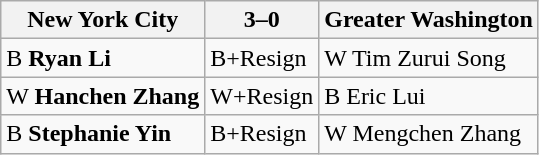<table class="wikitable">
<tr>
<th>New York City</th>
<th>3–0</th>
<th>Greater Washington</th>
</tr>
<tr>
<td>B <strong>Ryan Li</strong></td>
<td>B+Resign</td>
<td>W Tim Zurui Song</td>
</tr>
<tr>
<td>W <strong>Hanchen Zhang</strong></td>
<td>W+Resign</td>
<td>B Eric Lui</td>
</tr>
<tr>
<td>B <strong>Stephanie Yin</strong></td>
<td>B+Resign</td>
<td>W Mengchen Zhang</td>
</tr>
</table>
